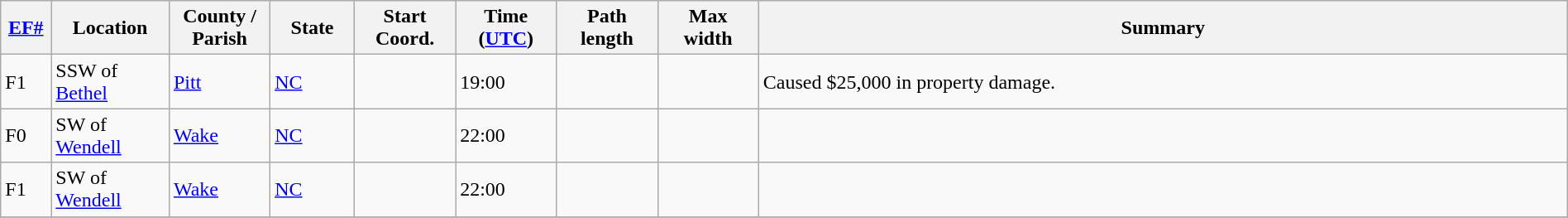<table class="wikitable sortable" style="width:100%;">
<tr>
<th scope="col"  style="width:3%; text-align:center;"><a href='#'>EF#</a></th>
<th scope="col"  style="width:7%; text-align:center;" class="unsortable">Location</th>
<th scope="col"  style="width:6%; text-align:center;" class="unsortable">County / Parish</th>
<th scope="col"  style="width:5%; text-align:center;">State</th>
<th scope="col"  style="width:6%; text-align:center;">Start Coord.</th>
<th scope="col"  style="width:6%; text-align:center;">Time (<a href='#'>UTC</a>)</th>
<th scope="col"  style="width:6%; text-align:center;">Path length</th>
<th scope="col"  style="width:6%; text-align:center;">Max width</th>
<th scope="col" class="unsortable" style="width:48%; text-align:center;">Summary</th>
</tr>
<tr>
<td bgcolor=>F1</td>
<td>SSW of <a href='#'>Bethel</a></td>
<td><a href='#'>Pitt</a></td>
<td><a href='#'>NC</a></td>
<td></td>
<td>19:00</td>
<td></td>
<td></td>
<td>Caused $25,000 in property damage.</td>
</tr>
<tr>
<td bgcolor=>F0</td>
<td>SW of <a href='#'>Wendell</a></td>
<td><a href='#'>Wake</a></td>
<td><a href='#'>NC</a></td>
<td></td>
<td>22:00</td>
<td></td>
<td></td>
<td></td>
</tr>
<tr>
<td bgcolor=>F1</td>
<td>SW of <a href='#'>Wendell</a></td>
<td><a href='#'>Wake</a></td>
<td><a href='#'>NC</a></td>
<td></td>
<td>22:00</td>
<td></td>
<td></td>
<td></td>
</tr>
<tr>
</tr>
</table>
